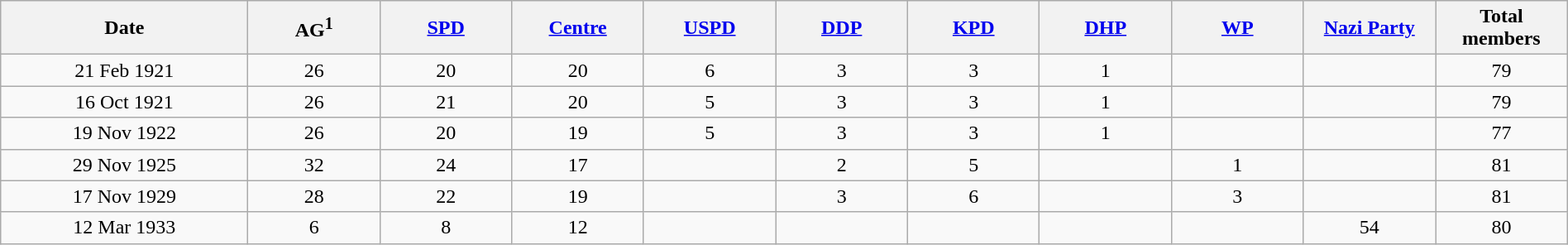<table width="100%" class="wikitable">
<tr>
<th width="15%" bgcolor="#e4e0e4">Date</th>
<th width="8%" bgcolor="#e4e0e4">AG<sup>1</sup></th>
<th width="8%" bgcolor="#e4e0e4"><a href='#'>SPD</a></th>
<th width="8%" bgcolor="#e4e0e4"><a href='#'>Centre</a></th>
<th width="8%" bgcolor="#e4e0e4"><a href='#'>USPD</a></th>
<th width="8%" bgcolor="#e4e0e4"><a href='#'>DDP</a></th>
<th width="8%" bgcolor="#e4e0e4"><a href='#'>KPD</a></th>
<th width="8%" bgcolor="#e4e0e4"><a href='#'>DHP</a></th>
<th width="8%" bgcolor="#e4e0e4"><a href='#'>WP</a></th>
<th width="8%" bgcolor="#e4e0e4"><a href='#'>Nazi Party</a></th>
<th width="8%" bgcolor="#e4e0e4">Total members</th>
</tr>
<tr align="center">
<td>21 Feb 1921</td>
<td>26</td>
<td>20</td>
<td>20</td>
<td>6</td>
<td>3</td>
<td>3</td>
<td>1</td>
<td></td>
<td></td>
<td>79</td>
</tr>
<tr align="center">
<td>16 Oct 1921</td>
<td>26</td>
<td>21</td>
<td>20</td>
<td>5</td>
<td>3</td>
<td>3</td>
<td>1</td>
<td></td>
<td></td>
<td>79</td>
</tr>
<tr align="center">
<td>19 Nov 1922</td>
<td>26</td>
<td>20</td>
<td>19</td>
<td>5</td>
<td>3</td>
<td>3</td>
<td>1</td>
<td></td>
<td></td>
<td>77</td>
</tr>
<tr align="center">
<td>29 Nov 1925</td>
<td>32</td>
<td>24</td>
<td>17</td>
<td></td>
<td>2</td>
<td>5</td>
<td></td>
<td>1</td>
<td></td>
<td>81</td>
</tr>
<tr align="center">
<td>17 Nov 1929</td>
<td>28</td>
<td>22</td>
<td>19</td>
<td></td>
<td>3</td>
<td>6</td>
<td></td>
<td>3</td>
<td></td>
<td>81</td>
</tr>
<tr align="center">
<td>12 Mar 1933</td>
<td>6</td>
<td>8</td>
<td>12</td>
<td></td>
<td></td>
<td></td>
<td></td>
<td></td>
<td>54</td>
<td>80</td>
</tr>
</table>
